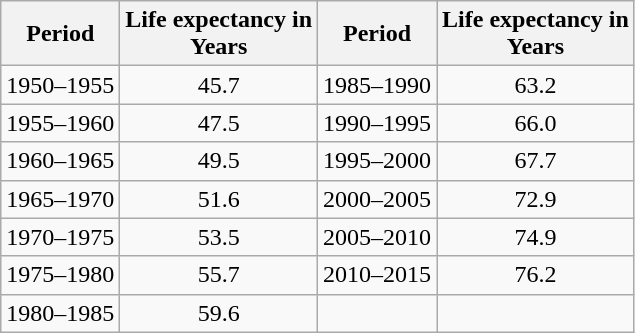<table class="wikitable" style="text-align:center">
<tr>
<th>Period</th>
<th>Life expectancy in<br>Years</th>
<th>Period</th>
<th>Life expectancy in<br>Years</th>
</tr>
<tr>
<td>1950–1955</td>
<td>45.7</td>
<td>1985–1990</td>
<td>63.2</td>
</tr>
<tr>
<td>1955–1960</td>
<td>47.5</td>
<td>1990–1995</td>
<td>66.0</td>
</tr>
<tr>
<td>1960–1965</td>
<td>49.5</td>
<td>1995–2000</td>
<td>67.7</td>
</tr>
<tr>
<td>1965–1970</td>
<td>51.6</td>
<td>2000–2005</td>
<td>72.9</td>
</tr>
<tr>
<td>1970–1975</td>
<td>53.5</td>
<td>2005–2010</td>
<td>74.9</td>
</tr>
<tr>
<td>1975–1980</td>
<td>55.7</td>
<td>2010–2015</td>
<td>76.2</td>
</tr>
<tr>
<td>1980–1985</td>
<td>59.6</td>
<td></td>
<td></td>
</tr>
</table>
